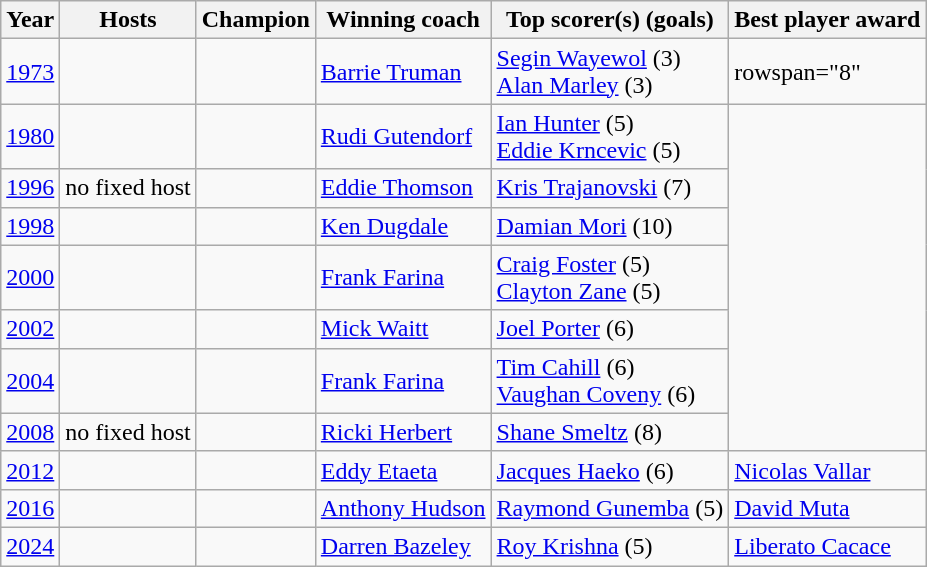<table class=wikitable>
<tr>
<th>Year</th>
<th>Hosts</th>
<th>Champion</th>
<th>Winning coach</th>
<th>Top scorer(s) (goals)</th>
<th>Best player award</th>
</tr>
<tr>
<td><a href='#'>1973</a></td>
<td></td>
<td></td>
<td> <a href='#'>Barrie Truman</a></td>
<td> <a href='#'>Segin Wayewol</a> (3) <br>  <a href='#'>Alan Marley</a> (3)</td>
<td>rowspan="8" </td>
</tr>
<tr>
<td><a href='#'>1980</a></td>
<td></td>
<td></td>
<td> <a href='#'>Rudi Gutendorf</a></td>
<td> <a href='#'>Ian Hunter</a> (5) <br>  <a href='#'>Eddie Krncevic</a> (5)</td>
</tr>
<tr>
<td><a href='#'>1996</a></td>
<td>no fixed host</td>
<td></td>
<td> <a href='#'>Eddie Thomson</a></td>
<td> <a href='#'>Kris Trajanovski</a> (7)</td>
</tr>
<tr>
<td><a href='#'>1998</a></td>
<td></td>
<td></td>
<td> <a href='#'>Ken Dugdale</a></td>
<td> <a href='#'>Damian Mori</a> (10)</td>
</tr>
<tr>
<td><a href='#'>2000</a></td>
<td></td>
<td></td>
<td> <a href='#'>Frank Farina</a></td>
<td> <a href='#'>Craig Foster</a> (5) <br>  <a href='#'>Clayton Zane</a> (5)</td>
</tr>
<tr>
<td><a href='#'>2002</a></td>
<td></td>
<td></td>
<td> <a href='#'>Mick Waitt</a></td>
<td> <a href='#'>Joel Porter</a> (6)</td>
</tr>
<tr>
<td><a href='#'>2004</a></td>
<td></td>
<td></td>
<td> <a href='#'>Frank Farina</a></td>
<td> <a href='#'>Tim Cahill</a> (6) <br>  <a href='#'>Vaughan Coveny</a> (6)</td>
</tr>
<tr>
<td><a href='#'>2008</a></td>
<td>no fixed host</td>
<td></td>
<td> <a href='#'>Ricki Herbert</a></td>
<td> <a href='#'>Shane Smeltz</a> (8)</td>
</tr>
<tr>
<td><a href='#'>2012</a></td>
<td></td>
<td></td>
<td> <a href='#'>Eddy Etaeta</a></td>
<td> <a href='#'>Jacques Haeko</a> (6)</td>
<td> <a href='#'>Nicolas Vallar</a></td>
</tr>
<tr>
<td><a href='#'>2016</a></td>
<td></td>
<td></td>
<td> <a href='#'>Anthony Hudson</a></td>
<td> <a href='#'>Raymond Gunemba</a> (5)</td>
<td> <a href='#'>David Muta</a></td>
</tr>
<tr>
<td><a href='#'>2024</a></td>
<td> <br> </td>
<td></td>
<td> <a href='#'>Darren Bazeley</a></td>
<td> <a href='#'>Roy Krishna</a> (5)</td>
<td> <a href='#'>Liberato Cacace</a></td>
</tr>
</table>
